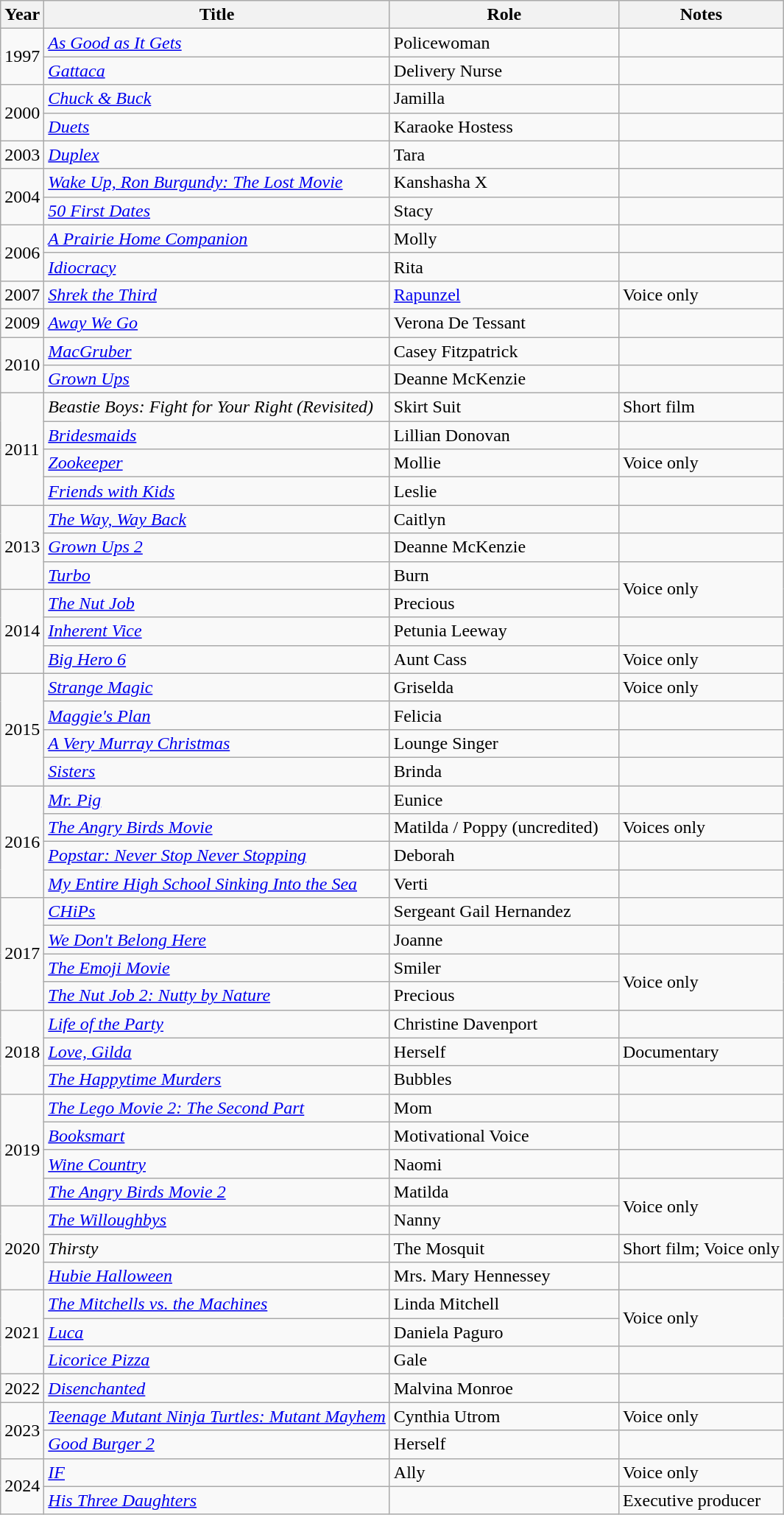<table class="wikitable sortable">
<tr>
<th>Year</th>
<th>Title</th>
<th scope="col" width="200px">Role</th>
<th class="unsortable">Notes</th>
</tr>
<tr>
<td rowspan=2>1997</td>
<td><em><a href='#'>As Good as It Gets</a></em></td>
<td>Policewoman</td>
<td></td>
</tr>
<tr>
<td><em><a href='#'>Gattaca</a></em></td>
<td>Delivery Nurse</td>
<td></td>
</tr>
<tr>
<td rowspan=2>2000</td>
<td><em><a href='#'>Chuck & Buck</a></em></td>
<td>Jamilla</td>
<td></td>
</tr>
<tr>
<td><em><a href='#'>Duets</a></em></td>
<td>Karaoke Hostess</td>
<td></td>
</tr>
<tr>
<td>2003</td>
<td><em><a href='#'>Duplex</a></em></td>
<td>Tara</td>
<td></td>
</tr>
<tr>
<td rowspan=2>2004</td>
<td><em><a href='#'>Wake Up, Ron Burgundy: The Lost Movie</a></em></td>
<td>Kanshasha X</td>
<td></td>
</tr>
<tr>
<td><em><a href='#'>50 First Dates</a></em></td>
<td>Stacy</td>
<td></td>
</tr>
<tr>
<td rowspan=2>2006</td>
<td><em><a href='#'>A Prairie Home Companion</a></em></td>
<td>Molly</td>
<td></td>
</tr>
<tr>
<td><em><a href='#'>Idiocracy</a></em></td>
<td>Rita</td>
<td></td>
</tr>
<tr>
<td>2007</td>
<td><em><a href='#'>Shrek the Third</a></em></td>
<td><a href='#'>Rapunzel</a></td>
<td>Voice only</td>
</tr>
<tr>
<td>2009</td>
<td><em><a href='#'>Away We Go</a></em></td>
<td>Verona De Tessant</td>
<td></td>
</tr>
<tr>
<td rowspan=2>2010</td>
<td><em><a href='#'>MacGruber</a></em></td>
<td>Casey Fitzpatrick</td>
<td></td>
</tr>
<tr>
<td><em><a href='#'>Grown Ups</a></em></td>
<td>Deanne McKenzie</td>
<td></td>
</tr>
<tr>
<td rowspan=4>2011</td>
<td><em>Beastie Boys: Fight for Your Right (Revisited)</em></td>
<td>Skirt Suit</td>
<td>Short film</td>
</tr>
<tr>
<td><em><a href='#'>Bridesmaids</a></em></td>
<td>Lillian Donovan</td>
<td></td>
</tr>
<tr>
<td><em><a href='#'>Zookeeper</a></em></td>
<td>Mollie</td>
<td>Voice only</td>
</tr>
<tr>
<td><em><a href='#'>Friends with Kids</a></em></td>
<td>Leslie</td>
<td></td>
</tr>
<tr>
<td rowspan=3>2013</td>
<td><em><a href='#'>The Way, Way Back</a></em></td>
<td>Caitlyn</td>
<td></td>
</tr>
<tr>
<td><em><a href='#'>Grown Ups 2</a></em></td>
<td>Deanne McKenzie</td>
<td></td>
</tr>
<tr>
<td><em><a href='#'>Turbo</a></em></td>
<td>Burn</td>
<td rowspan="2">Voice only</td>
</tr>
<tr>
<td rowspan=3>2014</td>
<td><em><a href='#'>The Nut Job</a></em></td>
<td>Precious</td>
</tr>
<tr>
<td><em><a href='#'>Inherent Vice</a></em></td>
<td>Petunia Leeway</td>
<td></td>
</tr>
<tr>
<td><em><a href='#'>Big Hero 6</a></em></td>
<td>Aunt Cass</td>
<td>Voice only</td>
</tr>
<tr>
<td rowspan=4>2015</td>
<td><em><a href='#'>Strange Magic</a></em></td>
<td>Griselda</td>
<td>Voice only</td>
</tr>
<tr>
<td><em><a href='#'>Maggie's Plan</a></em></td>
<td>Felicia</td>
<td></td>
</tr>
<tr>
<td><em><a href='#'>A Very Murray Christmas</a></em></td>
<td>Lounge Singer</td>
<td></td>
</tr>
<tr>
<td><em><a href='#'>Sisters</a></em></td>
<td>Brinda</td>
<td></td>
</tr>
<tr>
<td rowspan="4">2016</td>
<td><em><a href='#'>Mr. Pig</a></em></td>
<td>Eunice</td>
<td></td>
</tr>
<tr>
<td><em><a href='#'>The Angry Birds Movie</a></em></td>
<td>Matilda / Poppy (uncredited)</td>
<td>Voices only</td>
</tr>
<tr>
<td><em><a href='#'>Popstar: Never Stop Never Stopping</a></em></td>
<td>Deborah</td>
<td></td>
</tr>
<tr>
<td><em><a href='#'>My Entire High School Sinking Into the Sea</a></em></td>
<td>Verti</td>
<td></td>
</tr>
<tr>
<td rowspan=4>2017</td>
<td><em><a href='#'>CHiPs</a></em></td>
<td>Sergeant Gail Hernandez</td>
<td></td>
</tr>
<tr>
<td><em><a href='#'>We Don't Belong Here</a></em></td>
<td>Joanne</td>
<td></td>
</tr>
<tr>
<td><em><a href='#'>The Emoji Movie</a></em></td>
<td>Smiler</td>
<td rowspan="2">Voice only</td>
</tr>
<tr>
<td><em><a href='#'>The Nut Job 2: Nutty by Nature</a></em></td>
<td>Precious</td>
</tr>
<tr>
<td rowspan="3">2018</td>
<td><em><a href='#'>Life of the Party</a></em></td>
<td>Christine Davenport</td>
<td></td>
</tr>
<tr>
<td><em><a href='#'>Love, Gilda</a></em></td>
<td>Herself</td>
<td>Documentary</td>
</tr>
<tr>
<td><em><a href='#'>The Happytime Murders</a></em></td>
<td>Bubbles</td>
<td></td>
</tr>
<tr>
<td rowspan=4>2019</td>
<td><em><a href='#'>The Lego Movie 2: The Second Part</a></em></td>
<td>Mom</td>
<td></td>
</tr>
<tr>
<td><em><a href='#'>Booksmart</a></em></td>
<td>Motivational Voice</td>
</tr>
<tr>
<td><em><a href='#'>Wine Country</a></em></td>
<td>Naomi</td>
<td></td>
</tr>
<tr>
<td><em><a href='#'>The Angry Birds Movie 2</a></em></td>
<td>Matilda</td>
<td rowspan="2">Voice only</td>
</tr>
<tr>
<td rowspan="3">2020</td>
<td><em><a href='#'>The Willoughbys</a></em></td>
<td>Nanny</td>
</tr>
<tr>
<td><em>Thirsty</em></td>
<td>The Mosquit</td>
<td>Short film; Voice only</td>
</tr>
<tr>
<td><em><a href='#'>Hubie Halloween</a></em></td>
<td>Mrs. Mary Hennessey</td>
<td></td>
</tr>
<tr>
<td rowspan=3>2021</td>
<td><em><a href='#'>The Mitchells vs. the Machines</a></em></td>
<td>Linda Mitchell</td>
<td rowspan="2">Voice only</td>
</tr>
<tr>
<td><em><a href='#'>Luca</a></em></td>
<td>Daniela Paguro</td>
</tr>
<tr>
<td><em><a href='#'>Licorice Pizza</a></em></td>
<td>Gale</td>
<td></td>
</tr>
<tr>
<td>2022</td>
<td><em><a href='#'>Disenchanted</a></em></td>
<td>Malvina Monroe</td>
<td></td>
</tr>
<tr>
<td rowspan="2">2023</td>
<td><em><a href='#'>Teenage Mutant Ninja Turtles: Mutant Mayhem</a></em></td>
<td>Cynthia Utrom</td>
<td>Voice only</td>
</tr>
<tr>
<td><em><a href='#'>Good Burger 2</a></em></td>
<td>Herself</td>
<td></td>
</tr>
<tr>
<td rowspan="2">2024</td>
<td><em><a href='#'>IF</a></em></td>
<td>Ally</td>
<td>Voice only</td>
</tr>
<tr>
<td><em><a href='#'>His Three Daughters</a></em></td>
<td></td>
<td>Executive producer</td>
</tr>
</table>
